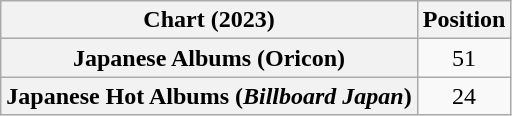<table class="wikitable sortable plainrowheaders" style="text-align:center">
<tr>
<th scope="col">Chart (2023)</th>
<th scope="col">Position</th>
</tr>
<tr>
<th scope="row">Japanese Albums (Oricon)</th>
<td>51</td>
</tr>
<tr>
<th scope="row">Japanese Hot Albums (<em>Billboard Japan</em>)</th>
<td>24</td>
</tr>
</table>
